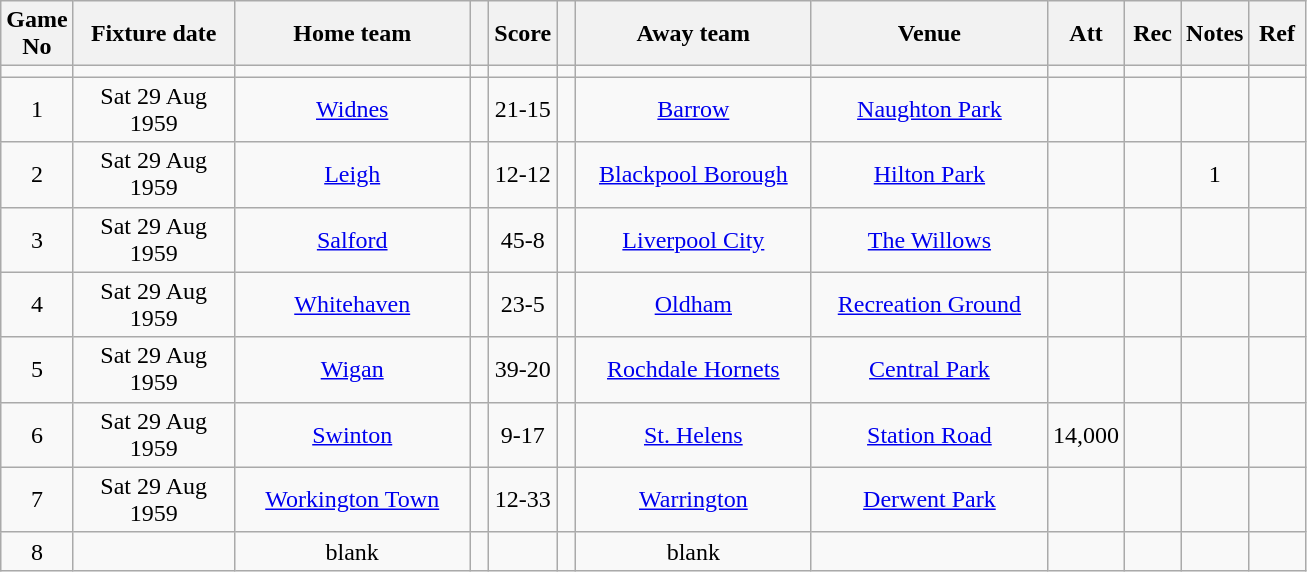<table class="wikitable" style="text-align:center;">
<tr>
<th width=20 abbr="No">Game No</th>
<th width=100 abbr="Date">Fixture date</th>
<th width=150 abbr="Home team">Home team</th>
<th width=5 abbr="space"></th>
<th width=20 abbr="Score">Score</th>
<th width=5 abbr="space"></th>
<th width=150 abbr="Away team">Away team</th>
<th width=150 abbr="Venue">Venue</th>
<th width=30 abbr="Att">Att</th>
<th width=30 abbr="Rec">Rec</th>
<th width=20 abbr="Notes">Notes</th>
<th width=30 abbr="Ref">Ref</th>
</tr>
<tr>
<td></td>
<td></td>
<td></td>
<td></td>
<td></td>
<td></td>
<td></td>
<td></td>
<td></td>
<td></td>
<td></td>
<td></td>
</tr>
<tr>
<td>1</td>
<td>Sat 29 Aug 1959</td>
<td><a href='#'>Widnes</a></td>
<td></td>
<td>21-15</td>
<td></td>
<td><a href='#'>Barrow</a></td>
<td><a href='#'>Naughton Park</a></td>
<td></td>
<td></td>
<td></td>
<td></td>
</tr>
<tr>
<td>2</td>
<td>Sat 29 Aug 1959</td>
<td><a href='#'>Leigh</a></td>
<td></td>
<td>12-12</td>
<td></td>
<td><a href='#'>Blackpool Borough</a></td>
<td><a href='#'>Hilton Park</a></td>
<td></td>
<td></td>
<td>1</td>
<td></td>
</tr>
<tr>
<td>3</td>
<td>Sat 29 Aug 1959</td>
<td><a href='#'>Salford</a></td>
<td></td>
<td>45-8</td>
<td></td>
<td><a href='#'>Liverpool City</a></td>
<td><a href='#'>The Willows</a></td>
<td></td>
<td></td>
<td></td>
<td></td>
</tr>
<tr>
<td>4</td>
<td>Sat 29 Aug 1959</td>
<td><a href='#'>Whitehaven</a></td>
<td></td>
<td>23-5</td>
<td></td>
<td><a href='#'>Oldham</a></td>
<td><a href='#'>Recreation Ground</a></td>
<td></td>
<td></td>
<td></td>
<td></td>
</tr>
<tr>
<td>5</td>
<td>Sat 29 Aug 1959</td>
<td><a href='#'>Wigan</a></td>
<td></td>
<td>39-20</td>
<td></td>
<td><a href='#'>Rochdale Hornets</a></td>
<td><a href='#'>Central Park</a></td>
<td></td>
<td></td>
<td></td>
<td></td>
</tr>
<tr>
<td>6</td>
<td>Sat 29 Aug 1959</td>
<td><a href='#'>Swinton</a></td>
<td></td>
<td>9-17</td>
<td></td>
<td><a href='#'>St. Helens</a></td>
<td><a href='#'>Station Road</a></td>
<td>14,000</td>
<td></td>
<td></td>
<td></td>
</tr>
<tr>
<td>7</td>
<td>Sat 29 Aug 1959</td>
<td><a href='#'>Workington Town</a></td>
<td></td>
<td>12-33</td>
<td></td>
<td><a href='#'>Warrington</a></td>
<td><a href='#'>Derwent Park</a></td>
<td></td>
<td></td>
<td></td>
<td></td>
</tr>
<tr>
<td>8</td>
<td></td>
<td>blank</td>
<td></td>
<td></td>
<td></td>
<td>blank</td>
<td></td>
<td></td>
<td></td>
<td></td>
<td></td>
</tr>
</table>
